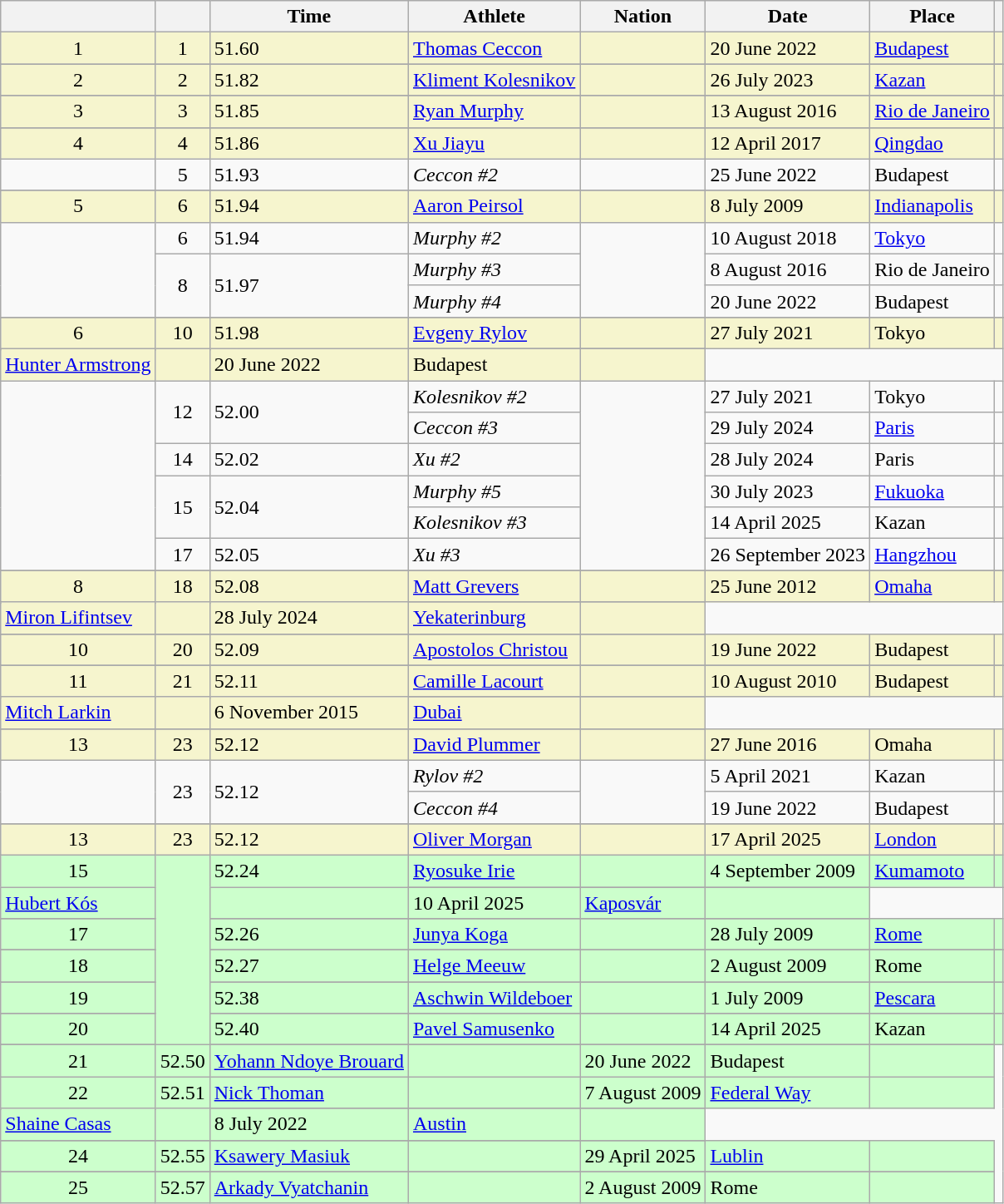<table class="wikitable sortable">
<tr>
<th></th>
<th></th>
<th>Time</th>
<th>Athlete</th>
<th>Nation</th>
<th>Date</th>
<th>Place</th>
<th class="unsortable"></th>
</tr>
<tr bgcolor=f6F5CE>
<td align=center>1</td>
<td align=center>1</td>
<td>51.60</td>
<td><a href='#'>Thomas Ceccon</a></td>
<td></td>
<td>20 June 2022</td>
<td><a href='#'>Budapest</a></td>
<td></td>
</tr>
<tr>
</tr>
<tr bgcolor=f6F5CE>
<td align=center>2</td>
<td align=center>2</td>
<td>51.82</td>
<td><a href='#'>Kliment Kolesnikov</a></td>
<td></td>
<td>26 July 2023</td>
<td><a href='#'>Kazan</a></td>
<td></td>
</tr>
<tr>
</tr>
<tr bgcolor=f6F5CE>
<td align=center>3</td>
<td align=center>3</td>
<td>51.85</td>
<td><a href='#'>Ryan Murphy</a></td>
<td></td>
<td>13 August 2016</td>
<td><a href='#'>Rio de Janeiro</a></td>
<td></td>
</tr>
<tr>
</tr>
<tr bgcolor=f6F5CE>
<td align=center>4</td>
<td align=center>4</td>
<td>51.86</td>
<td><a href='#'>Xu Jiayu</a></td>
<td></td>
<td>12 April 2017</td>
<td><a href='#'>Qingdao</a></td>
<td></td>
</tr>
<tr>
<td></td>
<td align=center>5</td>
<td>51.93</td>
<td><em>Ceccon #2</em></td>
<td></td>
<td>25 June 2022</td>
<td>Budapest</td>
<td></td>
</tr>
<tr>
</tr>
<tr bgcolor=f6F5CE>
<td align=center>5</td>
<td align=center>6</td>
<td>51.94</td>
<td><a href='#'>Aaron Peirsol</a></td>
<td></td>
<td>8 July 2009</td>
<td><a href='#'>Indianapolis</a></td>
<td></td>
</tr>
<tr>
<td rowspan="3"></td>
<td align=center>6</td>
<td>51.94</td>
<td><em>Murphy #2</em></td>
<td rowspan="3"></td>
<td>10 August 2018</td>
<td><a href='#'>Tokyo</a></td>
<td></td>
</tr>
<tr>
<td rowspan="2" align=center>8</td>
<td rowspan="2">51.97</td>
<td><em>Murphy #3</em></td>
<td>8 August 2016</td>
<td>Rio de Janeiro</td>
<td></td>
</tr>
<tr>
<td><em>Murphy #4</em></td>
<td>20 June 2022</td>
<td>Budapest</td>
<td></td>
</tr>
<tr>
</tr>
<tr bgcolor=f6F5CE>
<td rowspan="2" align=center>6</td>
<td rowspan="2" align=center>10</td>
<td rowspan="2">51.98</td>
<td><a href='#'>Evgeny Rylov</a></td>
<td></td>
<td>27 July 2021</td>
<td>Tokyo</td>
<td></td>
</tr>
<tr>
</tr>
<tr bgcolor=f6F5CE>
<td><a href='#'>Hunter Armstrong</a></td>
<td></td>
<td>20 June 2022</td>
<td>Budapest</td>
<td></td>
</tr>
<tr>
<td rowspan="6"></td>
<td rowspan="2" align=center>12</td>
<td rowspan="2">52.00</td>
<td><em>Kolesnikov #2</em></td>
<td rowspan="6"></td>
<td>27 July 2021</td>
<td>Tokyo</td>
<td></td>
</tr>
<tr>
<td><em>Ceccon #3</em></td>
<td>29 July 2024</td>
<td><a href='#'>Paris</a></td>
<td></td>
</tr>
<tr>
<td align=center>14</td>
<td>52.02</td>
<td><em>Xu #2</em></td>
<td>28 July 2024</td>
<td>Paris</td>
<td></td>
</tr>
<tr>
<td rowspan="2" align=center>15</td>
<td rowspan="2">52.04</td>
<td><em>Murphy #5</em></td>
<td>30 July 2023</td>
<td><a href='#'>Fukuoka</a></td>
<td></td>
</tr>
<tr>
<td><em>Kolesnikov #3</em></td>
<td>14 April 2025</td>
<td>Kazan</td>
<td></td>
</tr>
<tr>
<td align=center>17</td>
<td>52.05</td>
<td><em>Xu #3</em></td>
<td>26 September 2023</td>
<td><a href='#'>Hangzhou</a></td>
<td></td>
</tr>
<tr>
</tr>
<tr bgcolor=f6F5CE>
<td rowspan="2" align=center>8</td>
<td rowspan="2"  align=center>18</td>
<td rowspan="2">52.08</td>
<td><a href='#'>Matt Grevers</a></td>
<td></td>
<td>25 June 2012</td>
<td><a href='#'>Omaha</a></td>
<td></td>
</tr>
<tr>
</tr>
<tr bgcolor=f6F5CE>
<td><a href='#'>Miron Lifintsev</a></td>
<td></td>
<td>28 July 2024</td>
<td><a href='#'>Yekaterinburg</a></td>
<td></td>
</tr>
<tr>
</tr>
<tr bgcolor=f6F5CE>
<td align=center>10</td>
<td align=center>20</td>
<td>52.09</td>
<td><a href='#'>Apostolos Christou</a></td>
<td></td>
<td>19 June 2022</td>
<td>Budapest</td>
<td></td>
</tr>
<tr>
</tr>
<tr bgcolor=f6F5CE>
<td rowspan="2" align=center>11</td>
<td rowspan="2" align=center>21</td>
<td rowspan="2">52.11</td>
<td><a href='#'>Camille Lacourt</a></td>
<td></td>
<td>10 August 2010</td>
<td>Budapest</td>
<td></td>
</tr>
<tr>
</tr>
<tr bgcolor=f6F5CE>
<td><a href='#'>Mitch Larkin</a></td>
<td></td>
<td>6 November 2015</td>
<td><a href='#'>Dubai</a></td>
<td></td>
</tr>
<tr>
</tr>
<tr bgcolor=f6F5CE>
<td align=center>13</td>
<td align=center>23</td>
<td>52.12</td>
<td><a href='#'>David Plummer</a></td>
<td></td>
<td>27 June 2016</td>
<td>Omaha</td>
<td></td>
</tr>
<tr>
<td rowspan="2"></td>
<td rowspan="2" align=center>23</td>
<td rowspan="2">52.12</td>
<td><em>Rylov #2</em></td>
<td rowspan="2"></td>
<td>5 April 2021</td>
<td>Kazan</td>
<td></td>
</tr>
<tr>
<td><em>Ceccon #4</em></td>
<td>19 June 2022</td>
<td>Budapest</td>
<td></td>
</tr>
<tr>
</tr>
<tr bgcolor=f6F5CE>
<td align=center>13</td>
<td align=center>23</td>
<td>52.12</td>
<td><a href='#'>Oliver Morgan</a></td>
<td></td>
<td>17 April 2025</td>
<td><a href='#'>London</a></td>
<td></td>
</tr>
<tr bgcolor=CCFFCC>
<td rowspan="2" align=center>15</td>
<td rowspan="12"></td>
<td rowspan="2">52.24</td>
<td><a href='#'>Ryosuke Irie</a></td>
<td></td>
<td>4 September 2009</td>
<td><a href='#'>Kumamoto</a></td>
<td></td>
</tr>
<tr>
</tr>
<tr bgcolor=CCFFCC>
<td><a href='#'>Hubert Kós</a></td>
<td></td>
<td>10 April 2025</td>
<td><a href='#'>Kaposvár</a></td>
<td></td>
</tr>
<tr>
</tr>
<tr bgcolor=CCFFCC>
<td align=center>17</td>
<td>52.26</td>
<td><a href='#'>Junya Koga</a></td>
<td></td>
<td>28 July 2009</td>
<td><a href='#'>Rome</a></td>
<td></td>
</tr>
<tr>
</tr>
<tr bgcolor=CCFFCC>
<td align=center>18</td>
<td>52.27</td>
<td><a href='#'>Helge Meeuw</a></td>
<td></td>
<td>2 August 2009</td>
<td>Rome</td>
<td></td>
</tr>
<tr>
</tr>
<tr bgcolor=CCFFCC>
<td align=center>19</td>
<td>52.38</td>
<td><a href='#'>Aschwin Wildeboer</a></td>
<td></td>
<td>1 July 2009</td>
<td><a href='#'>Pescara</a></td>
<td></td>
</tr>
<tr>
</tr>
<tr bgcolor=CCFFCC>
<td align=center>20</td>
<td>52.40</td>
<td><a href='#'>Pavel Samusenko</a></td>
<td></td>
<td>14 April 2025</td>
<td>Kazan</td>
<td></td>
</tr>
<tr>
</tr>
<tr bgcolor=CCFFCC>
<td align=center>21</td>
<td>52.50</td>
<td><a href='#'>Yohann Ndoye Brouard</a></td>
<td></td>
<td>20 June 2022</td>
<td>Budapest</td>
<td></td>
</tr>
<tr bgcolor=CCFFCC>
<td rowspan="2" align=center>22</td>
<td rowspan="2">52.51</td>
<td><a href='#'>Nick Thoman</a></td>
<td></td>
<td>7 August 2009</td>
<td><a href='#'>Federal Way</a></td>
<td></td>
</tr>
<tr>
</tr>
<tr bgcolor=CCFFCC>
<td><a href='#'>Shaine Casas</a></td>
<td></td>
<td>8 July 2022</td>
<td><a href='#'>Austin</a></td>
<td></td>
</tr>
<tr>
</tr>
<tr bgcolor=CCFFCC>
<td align=center>24</td>
<td>52.55</td>
<td><a href='#'>Ksawery Masiuk</a></td>
<td></td>
<td>29 April 2025</td>
<td><a href='#'>Lublin</a></td>
<td></td>
</tr>
<tr>
</tr>
<tr bgcolor=CCFFCC>
<td align=center>25</td>
<td>52.57</td>
<td><a href='#'>Arkady Vyatchanin</a></td>
<td></td>
<td>2 August 2009</td>
<td>Rome</td>
<td></td>
</tr>
</table>
